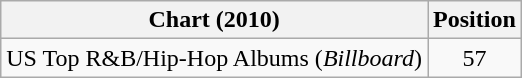<table class="wikitable plainrowheaders">
<tr>
<th>Chart (2010)</th>
<th>Position</th>
</tr>
<tr>
<td>US Top R&B/Hip-Hop Albums (<em>Billboard</em>)</td>
<td style="text-align:center">57</td>
</tr>
</table>
